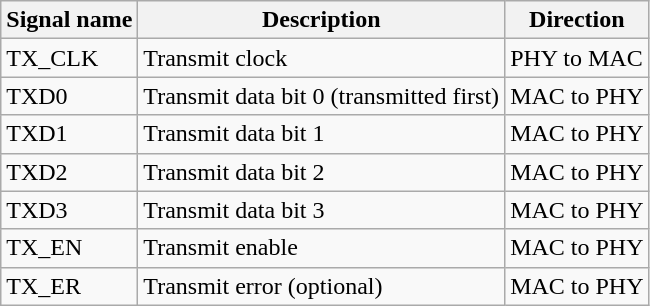<table class="wikitable">
<tr>
<th>Signal name</th>
<th>Description</th>
<th>Direction</th>
</tr>
<tr>
<td>TX_CLK</td>
<td>Transmit clock</td>
<td>PHY to MAC</td>
</tr>
<tr>
<td>TXD0</td>
<td>Transmit data bit 0 (transmitted first)</td>
<td>MAC to PHY</td>
</tr>
<tr>
<td>TXD1</td>
<td>Transmit data bit 1</td>
<td>MAC to PHY</td>
</tr>
<tr>
<td>TXD2</td>
<td>Transmit data bit 2</td>
<td>MAC to PHY</td>
</tr>
<tr>
<td>TXD3</td>
<td>Transmit data bit 3</td>
<td>MAC to PHY</td>
</tr>
<tr>
<td>TX_EN</td>
<td>Transmit enable</td>
<td>MAC to PHY</td>
</tr>
<tr>
<td>TX_ER</td>
<td>Transmit error (optional)</td>
<td>MAC to PHY</td>
</tr>
</table>
